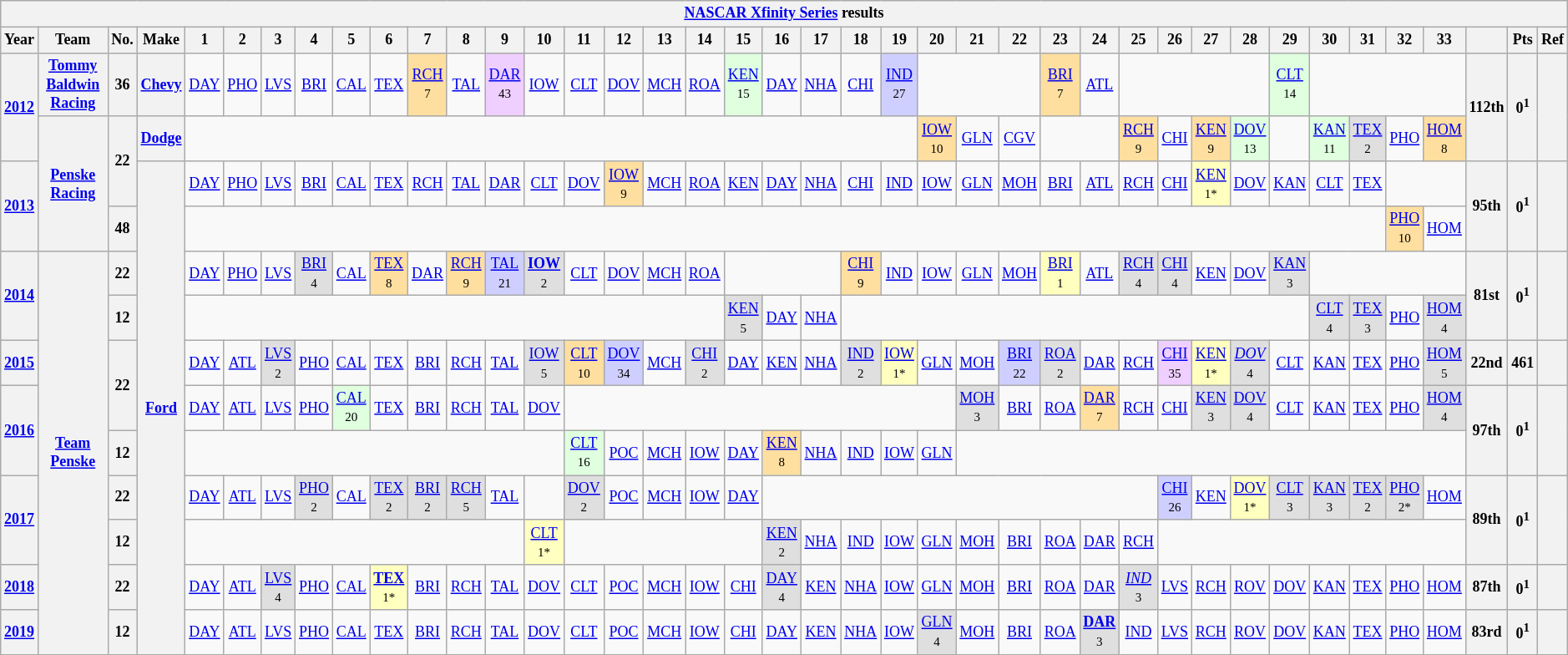<table class="wikitable" style="text-align:center; font-size:75%">
<tr>
<th colspan=45><a href='#'>NASCAR Xfinity Series</a> results</th>
</tr>
<tr>
<th>Year</th>
<th>Team</th>
<th>No.</th>
<th>Make</th>
<th>1</th>
<th>2</th>
<th>3</th>
<th>4</th>
<th>5</th>
<th>6</th>
<th>7</th>
<th>8</th>
<th>9</th>
<th>10</th>
<th>11</th>
<th>12</th>
<th>13</th>
<th>14</th>
<th>15</th>
<th>16</th>
<th>17</th>
<th>18</th>
<th>19</th>
<th>20</th>
<th>21</th>
<th>22</th>
<th>23</th>
<th>24</th>
<th>25</th>
<th>26</th>
<th>27</th>
<th>28</th>
<th>29</th>
<th>30</th>
<th>31</th>
<th>32</th>
<th>33</th>
<th></th>
<th>Pts</th>
<th>Ref</th>
</tr>
<tr>
<th rowspan=2><a href='#'>2012</a></th>
<th><a href='#'>Tommy Baldwin Racing</a></th>
<th>36</th>
<th><a href='#'>Chevy</a></th>
<td><a href='#'>DAY</a></td>
<td><a href='#'>PHO</a></td>
<td><a href='#'>LVS</a></td>
<td><a href='#'>BRI</a></td>
<td><a href='#'>CAL</a></td>
<td><a href='#'>TEX</a></td>
<td style="background:#FFDF9F;"><a href='#'>RCH</a><br><small>7</small></td>
<td><a href='#'>TAL</a></td>
<td style="background:#EFCFFF;"><a href='#'>DAR</a><br><small>43</small></td>
<td><a href='#'>IOW</a></td>
<td><a href='#'>CLT</a></td>
<td><a href='#'>DOV</a></td>
<td><a href='#'>MCH</a></td>
<td><a href='#'>ROA</a></td>
<td style="background:#DFFFDF;"><a href='#'>KEN</a><br><small>15</small></td>
<td><a href='#'>DAY</a></td>
<td><a href='#'>NHA</a></td>
<td><a href='#'>CHI</a></td>
<td style="background:#CFCFFF;"><a href='#'>IND</a><br><small>27</small></td>
<td colspan=3></td>
<td style="background:#FFDF9F;"><a href='#'>BRI</a><br><small>7</small></td>
<td><a href='#'>ATL</a></td>
<td colspan=4></td>
<td style="background:#DFFFDF;"><a href='#'>CLT</a><br><small>14</small></td>
<td colspan=4></td>
<th rowspan=2>112th</th>
<th rowspan=2>0<sup>1</sup></th>
<th rowspan=2></th>
</tr>
<tr>
<th rowspan=3><a href='#'>Penske Racing</a></th>
<th rowspan=2>22</th>
<th><a href='#'>Dodge</a></th>
<td colspan=19></td>
<td style="background:#FFDF9F;"><a href='#'>IOW</a><br><small>10</small></td>
<td><a href='#'>GLN</a></td>
<td><a href='#'>CGV</a></td>
<td colspan=2></td>
<td style="background:#FFDF9F;"><a href='#'>RCH</a><br><small>9</small></td>
<td><a href='#'>CHI</a></td>
<td style="background:#FFDF9F;"><a href='#'>KEN</a><br><small>9</small></td>
<td style="background:#DFFFDF;"><a href='#'>DOV</a><br><small>13</small></td>
<td></td>
<td style="background:#DFFFDF;"><a href='#'>KAN</a><br><small>11</small></td>
<td style="background:#DFDFDF;"><a href='#'>TEX</a><br><small>2</small></td>
<td><a href='#'>PHO</a></td>
<td style="background:#FFDF9F;"><a href='#'>HOM</a><br><small>8</small></td>
</tr>
<tr>
<th rowspan=2><a href='#'>2013</a></th>
<th rowspan=11><a href='#'>Ford</a></th>
<td><a href='#'>DAY</a></td>
<td><a href='#'>PHO</a></td>
<td><a href='#'>LVS</a></td>
<td><a href='#'>BRI</a></td>
<td><a href='#'>CAL</a></td>
<td><a href='#'>TEX</a></td>
<td><a href='#'>RCH</a></td>
<td><a href='#'>TAL</a></td>
<td><a href='#'>DAR</a></td>
<td><a href='#'>CLT</a></td>
<td><a href='#'>DOV</a></td>
<td style="background:#FFDF9F;"><a href='#'>IOW</a><br><small>9</small></td>
<td><a href='#'>MCH</a></td>
<td><a href='#'>ROA</a></td>
<td><a href='#'>KEN</a></td>
<td><a href='#'>DAY</a></td>
<td><a href='#'>NHA</a></td>
<td><a href='#'>CHI</a></td>
<td><a href='#'>IND</a></td>
<td><a href='#'>IOW</a></td>
<td><a href='#'>GLN</a></td>
<td><a href='#'>MOH</a></td>
<td><a href='#'>BRI</a></td>
<td><a href='#'>ATL</a></td>
<td><a href='#'>RCH</a></td>
<td><a href='#'>CHI</a></td>
<td style="background:#FFFFBF;"><a href='#'>KEN</a><br><small>1*</small></td>
<td><a href='#'>DOV</a></td>
<td><a href='#'>KAN</a></td>
<td><a href='#'>CLT</a></td>
<td><a href='#'>TEX</a></td>
<td colspan=2></td>
<th rowspan=2>95th</th>
<th rowspan=2>0<sup>1</sup></th>
<th rowspan=2></th>
</tr>
<tr>
<th>48</th>
<td colspan=31></td>
<td style="background:#FFDF9F;"><a href='#'>PHO</a><br><small>10</small></td>
<td><a href='#'>HOM</a></td>
</tr>
<tr>
<th rowspan=2><a href='#'>2014</a></th>
<th rowspan=9><a href='#'>Team Penske</a></th>
<th>22</th>
<td><a href='#'>DAY</a></td>
<td><a href='#'>PHO</a></td>
<td><a href='#'>LVS</a></td>
<td style="background:#DFDFDF;"><a href='#'>BRI</a><br><small>4</small></td>
<td><a href='#'>CAL</a></td>
<td style="background:#FFDF9F;"><a href='#'>TEX</a><br><small>8</small></td>
<td><a href='#'>DAR</a></td>
<td style="background:#FFDF9F;"><a href='#'>RCH</a><br><small>9</small></td>
<td style="background:#CFCFFF;"><a href='#'>TAL</a><br><small>21</small></td>
<td style="background:#DFDFDF;"><strong><a href='#'>IOW</a></strong><br><small>2</small></td>
<td><a href='#'>CLT</a></td>
<td><a href='#'>DOV</a></td>
<td><a href='#'>MCH</a></td>
<td><a href='#'>ROA</a></td>
<td colspan=3></td>
<td style="background:#FFDF9F;"><a href='#'>CHI</a><br><small>9</small></td>
<td><a href='#'>IND</a></td>
<td><a href='#'>IOW</a></td>
<td><a href='#'>GLN</a></td>
<td><a href='#'>MOH</a></td>
<td style="background:#FFFFBF;"><a href='#'>BRI</a><br><small>1</small></td>
<td><a href='#'>ATL</a></td>
<td style="background:#DFDFDF;"><a href='#'>RCH</a><br><small>4</small></td>
<td style="background:#DFDFDF;"><a href='#'>CHI</a><br><small>4</small></td>
<td><a href='#'>KEN</a></td>
<td><a href='#'>DOV</a></td>
<td style="background:#DFDFDF;"><a href='#'>KAN</a><br><small>3</small></td>
<td colspan=4></td>
<th rowspan=2>81st</th>
<th rowspan=2>0<sup>1</sup></th>
<th rowspan=2></th>
</tr>
<tr>
<th>12</th>
<td colspan=14></td>
<td style="background:#DFDFDF;"><a href='#'>KEN</a><br><small>5</small></td>
<td><a href='#'>DAY</a></td>
<td><a href='#'>NHA</a></td>
<td colspan=12></td>
<td style="background:#DFDFDF;"><a href='#'>CLT</a><br><small>4</small></td>
<td style="background:#DFDFDF;"><a href='#'>TEX</a><br><small>3</small></td>
<td><a href='#'>PHO</a></td>
<td style="background:#DFDFDF;"><a href='#'>HOM</a><br><small>4</small></td>
</tr>
<tr>
<th><a href='#'>2015</a></th>
<th rowspan=2>22</th>
<td><a href='#'>DAY</a></td>
<td><a href='#'>ATL</a></td>
<td style="background:#DFDFDF;"><a href='#'>LVS</a><br><small>2</small></td>
<td><a href='#'>PHO</a></td>
<td><a href='#'>CAL</a></td>
<td><a href='#'>TEX</a></td>
<td><a href='#'>BRI</a></td>
<td><a href='#'>RCH</a></td>
<td><a href='#'>TAL</a></td>
<td style="background:#DFDFDF;"><a href='#'>IOW</a><br><small>5</small></td>
<td style="background:#FFDF9F;"><a href='#'>CLT</a><br><small>10</small></td>
<td style="background:#CFCFFF;"><a href='#'>DOV</a><br><small>34</small></td>
<td><a href='#'>MCH</a></td>
<td style="background:#DFDFDF;"><a href='#'>CHI</a><br><small>2</small></td>
<td><a href='#'>DAY</a></td>
<td><a href='#'>KEN</a></td>
<td><a href='#'>NHA</a></td>
<td style="background:#DFDFDF;"><a href='#'>IND</a><br><small>2</small></td>
<td style="background:#FFFFBF;"><a href='#'>IOW</a><br><small>1*</small></td>
<td><a href='#'>GLN</a></td>
<td><a href='#'>MOH</a></td>
<td style="background:#CFCFFF;"><a href='#'>BRI</a><br><small>22</small></td>
<td style="background:#DFDFDF;"><a href='#'>ROA</a><br><small>2</small></td>
<td><a href='#'>DAR</a></td>
<td><a href='#'>RCH</a></td>
<td style="background:#EFCFFF;"><a href='#'>CHI</a><br><small>35</small></td>
<td style="background:#FFFFBF;"><a href='#'>KEN</a><br><small>1*</small></td>
<td style="background:#DFDFDF;"><em><a href='#'>DOV</a></em><br><small>4</small></td>
<td><a href='#'>CLT</a></td>
<td><a href='#'>KAN</a></td>
<td><a href='#'>TEX</a></td>
<td><a href='#'>PHO</a></td>
<td style="background:#DFDFDF;"><a href='#'>HOM</a><br><small>5</small></td>
<th>22nd</th>
<th>461</th>
<th></th>
</tr>
<tr>
<th rowspan=2><a href='#'>2016</a></th>
<td><a href='#'>DAY</a></td>
<td><a href='#'>ATL</a></td>
<td><a href='#'>LVS</a></td>
<td><a href='#'>PHO</a></td>
<td style="background:#DFFFDF;"><a href='#'>CAL</a><br><small>20</small></td>
<td><a href='#'>TEX</a></td>
<td><a href='#'>BRI</a></td>
<td><a href='#'>RCH</a></td>
<td><a href='#'>TAL</a></td>
<td><a href='#'>DOV</a></td>
<td colspan=10></td>
<td style="background:#DFDFDF;"><a href='#'>MOH</a><br><small>3</small></td>
<td><a href='#'>BRI</a></td>
<td><a href='#'>ROA</a></td>
<td style="background:#FFDF9F;"><a href='#'>DAR</a><br><small>7</small></td>
<td><a href='#'>RCH</a></td>
<td><a href='#'>CHI</a></td>
<td style="background:#DFDFDF;"><a href='#'>KEN</a><br><small>3</small></td>
<td style="background:#DFDFDF;"><a href='#'>DOV</a><br><small>4</small></td>
<td><a href='#'>CLT</a></td>
<td><a href='#'>KAN</a></td>
<td><a href='#'>TEX</a></td>
<td><a href='#'>PHO</a></td>
<td style="background:#DFDFDF;"><a href='#'>HOM</a><br><small>4</small></td>
<th rowspan=2>97th</th>
<th rowspan=2>0<sup>1</sup></th>
<th rowspan=2></th>
</tr>
<tr>
<th>12</th>
<td colspan=10></td>
<td style="background:#DFFFDF;"><a href='#'>CLT</a><br><small>16</small></td>
<td><a href='#'>POC</a></td>
<td><a href='#'>MCH</a></td>
<td><a href='#'>IOW</a></td>
<td><a href='#'>DAY</a></td>
<td style="background:#FFDF9F;"><a href='#'>KEN</a><br><small>8</small></td>
<td><a href='#'>NHA</a></td>
<td><a href='#'>IND</a></td>
<td><a href='#'>IOW</a></td>
<td><a href='#'>GLN</a></td>
<td colspan=13></td>
</tr>
<tr>
<th rowspan=2><a href='#'>2017</a></th>
<th>22</th>
<td><a href='#'>DAY</a></td>
<td><a href='#'>ATL</a></td>
<td><a href='#'>LVS</a></td>
<td style="background:#DFDFDF;"><a href='#'>PHO</a><br><small>2</small></td>
<td><a href='#'>CAL</a></td>
<td style="background:#DFDFDF;"><a href='#'>TEX</a><br><small>2</small></td>
<td style="background:#DFDFDF;"><a href='#'>BRI</a><br><small>2</small></td>
<td style="background:#DFDFDF;"><a href='#'>RCH</a><br><small>5</small></td>
<td><a href='#'>TAL</a></td>
<td></td>
<td style="background:#DFDFDF;"><a href='#'>DOV</a><br><small>2</small></td>
<td><a href='#'>POC</a></td>
<td><a href='#'>MCH</a></td>
<td><a href='#'>IOW</a></td>
<td><a href='#'>DAY</a></td>
<td colspan=10></td>
<td style="background:#CFCFFF;"><a href='#'>CHI</a><br><small>26</small></td>
<td><a href='#'>KEN</a></td>
<td style="background:#FFFFBF;"><a href='#'>DOV</a><br><small>1*</small></td>
<td style="background:#DFDFDF;"><a href='#'>CLT</a><br><small>3</small></td>
<td style="background:#DFDFDF;"><a href='#'>KAN</a><br><small>3</small></td>
<td style="background:#DFDFDF;"><a href='#'>TEX</a><br><small>2</small></td>
<td style="background:#DFDFDF;"><a href='#'>PHO</a><br><small>2*</small></td>
<td><a href='#'>HOM</a></td>
<th rowspan=2>89th</th>
<th rowspan=2>0<sup>1</sup></th>
<th rowspan=2></th>
</tr>
<tr>
<th>12</th>
<td colspan=9></td>
<td style="background:#FFFFBF;"><a href='#'>CLT</a><br><small>1*</small></td>
<td colspan=5></td>
<td style="background:#DFDFDF;"><a href='#'>KEN</a><br><small>2</small></td>
<td><a href='#'>NHA</a></td>
<td><a href='#'>IND</a></td>
<td><a href='#'>IOW</a></td>
<td><a href='#'>GLN</a></td>
<td><a href='#'>MOH</a></td>
<td><a href='#'>BRI</a></td>
<td><a href='#'>ROA</a></td>
<td><a href='#'>DAR</a></td>
<td><a href='#'>RCH</a></td>
<td colspan=8></td>
</tr>
<tr>
<th><a href='#'>2018</a></th>
<th>22</th>
<td><a href='#'>DAY</a></td>
<td><a href='#'>ATL</a></td>
<td style="background:#DFDFDF;"><a href='#'>LVS</a><br><small>4</small></td>
<td><a href='#'>PHO</a></td>
<td><a href='#'>CAL</a></td>
<td style="background:#FFFFBF;"><strong><a href='#'>TEX</a></strong><br><small>1*</small></td>
<td><a href='#'>BRI</a></td>
<td><a href='#'>RCH</a></td>
<td><a href='#'>TAL</a></td>
<td><a href='#'>DOV</a></td>
<td><a href='#'>CLT</a></td>
<td><a href='#'>POC</a></td>
<td><a href='#'>MCH</a></td>
<td><a href='#'>IOW</a></td>
<td><a href='#'>CHI</a></td>
<td style="background:#DFDFDF;"><a href='#'>DAY</a><br><small>4</small></td>
<td><a href='#'>KEN</a></td>
<td><a href='#'>NHA</a></td>
<td><a href='#'>IOW</a></td>
<td><a href='#'>GLN</a></td>
<td><a href='#'>MOH</a></td>
<td><a href='#'>BRI</a></td>
<td><a href='#'>ROA</a></td>
<td><a href='#'>DAR</a></td>
<td style="background:#DFDFDF;"><em><a href='#'>IND</a></em><br><small>3</small></td>
<td><a href='#'>LVS</a></td>
<td><a href='#'>RCH</a></td>
<td><a href='#'>ROV</a></td>
<td><a href='#'>DOV</a></td>
<td><a href='#'>KAN</a></td>
<td><a href='#'>TEX</a></td>
<td><a href='#'>PHO</a></td>
<td><a href='#'>HOM</a></td>
<th>87th</th>
<th>0<sup>1</sup></th>
<th></th>
</tr>
<tr>
<th><a href='#'>2019</a></th>
<th>12</th>
<td><a href='#'>DAY</a></td>
<td><a href='#'>ATL</a></td>
<td><a href='#'>LVS</a></td>
<td><a href='#'>PHO</a></td>
<td><a href='#'>CAL</a></td>
<td><a href='#'>TEX</a></td>
<td><a href='#'>BRI</a></td>
<td><a href='#'>RCH</a></td>
<td><a href='#'>TAL</a></td>
<td><a href='#'>DOV</a></td>
<td><a href='#'>CLT</a></td>
<td><a href='#'>POC</a></td>
<td><a href='#'>MCH</a></td>
<td><a href='#'>IOW</a></td>
<td><a href='#'>CHI</a></td>
<td><a href='#'>DAY</a></td>
<td><a href='#'>KEN</a></td>
<td><a href='#'>NHA</a></td>
<td><a href='#'>IOW</a></td>
<td style="background:#DFDFDF;"><a href='#'>GLN</a><br><small>4</small></td>
<td><a href='#'>MOH</a></td>
<td><a href='#'>BRI</a></td>
<td><a href='#'>ROA</a></td>
<td style="background:#DFDFDF;"><strong><a href='#'>DAR</a></strong><br><small>3</small></td>
<td><a href='#'>IND</a></td>
<td><a href='#'>LVS</a></td>
<td><a href='#'>RCH</a></td>
<td><a href='#'>ROV</a></td>
<td><a href='#'>DOV</a></td>
<td><a href='#'>KAN</a></td>
<td><a href='#'>TEX</a></td>
<td><a href='#'>PHO</a></td>
<td><a href='#'>HOM</a></td>
<th>83rd</th>
<th>0<sup>1</sup></th>
<th></th>
</tr>
</table>
